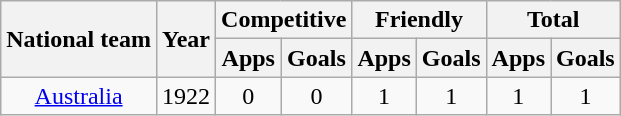<table class="wikitable" style="text-align:center">
<tr>
<th rowspan="2">National team</th>
<th rowspan="2">Year</th>
<th colspan="2">Competitive</th>
<th colspan="2">Friendly</th>
<th colspan="2">Total</th>
</tr>
<tr>
<th>Apps</th>
<th>Goals</th>
<th>Apps</th>
<th>Goals</th>
<th>Apps</th>
<th>Goals</th>
</tr>
<tr>
<td><a href='#'>Australia</a></td>
<td>1922</td>
<td>0</td>
<td>0</td>
<td>1</td>
<td>1</td>
<td>1</td>
<td>1</td>
</tr>
</table>
